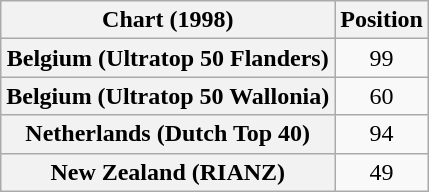<table class="wikitable sortable plainrowheaders" style="text-align:center">
<tr>
<th>Chart (1998)</th>
<th>Position</th>
</tr>
<tr>
<th scope="row">Belgium (Ultratop 50 Flanders)</th>
<td>99</td>
</tr>
<tr>
<th scope="row">Belgium (Ultratop 50 Wallonia)</th>
<td>60</td>
</tr>
<tr>
<th scope="row">Netherlands (Dutch Top 40)</th>
<td>94</td>
</tr>
<tr>
<th scope="row">New Zealand (RIANZ)</th>
<td>49</td>
</tr>
</table>
